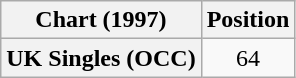<table class="wikitable plainrowheaders" style="text-align:center">
<tr>
<th>Chart (1997)</th>
<th>Position</th>
</tr>
<tr>
<th scope="row">UK Singles (OCC)</th>
<td>64</td>
</tr>
</table>
